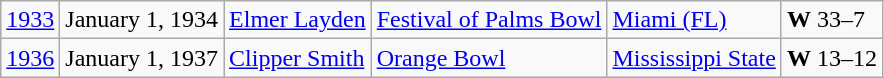<table class="wikitable">
<tr>
<td><a href='#'>1933</a></td>
<td>January 1, 1934</td>
<td><a href='#'>Elmer Layden</a></td>
<td><a href='#'>Festival of Palms Bowl</a></td>
<td><a href='#'>Miami (FL)</a></td>
<td><strong>W</strong> 33–7</td>
</tr>
<tr>
<td><a href='#'>1936</a></td>
<td>January 1, 1937</td>
<td><a href='#'>Clipper Smith</a></td>
<td><a href='#'>Orange Bowl</a></td>
<td><a href='#'>Mississippi State</a></td>
<td><strong>W</strong> 13–12</td>
</tr>
</table>
